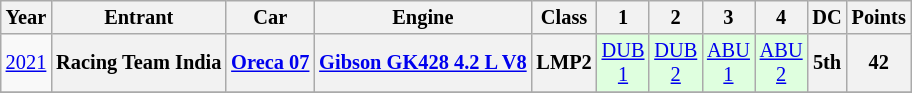<table class="wikitable" style="text-align:center; font-size:85%">
<tr>
<th>Year</th>
<th>Entrant</th>
<th>Car</th>
<th>Engine</th>
<th>Class</th>
<th>1</th>
<th>2</th>
<th>3</th>
<th>4</th>
<th>DC</th>
<th>Points</th>
</tr>
<tr>
<td><a href='#'>2021</a></td>
<th nowrap>Racing Team India</th>
<th nowrap><a href='#'>Oreca 07</a></th>
<th nowrap><a href='#'>Gibson GK428 4.2 L V8</a></th>
<th>LMP2</th>
<td align="center" style="background:#DFFFDF;"><a href='#'>DUB<br>1</a><br></td>
<td align="center" style="background:#DFFFDF;"><a href='#'>DUB<br>2</a><br></td>
<td align="center" style="background:#DFFFDF;"><a href='#'>ABU<br>1</a><br></td>
<td align="center" style="background:#DFFFDF;"><a href='#'>ABU<br>2</a><br></td>
<th>5th</th>
<th>42</th>
</tr>
<tr>
</tr>
</table>
